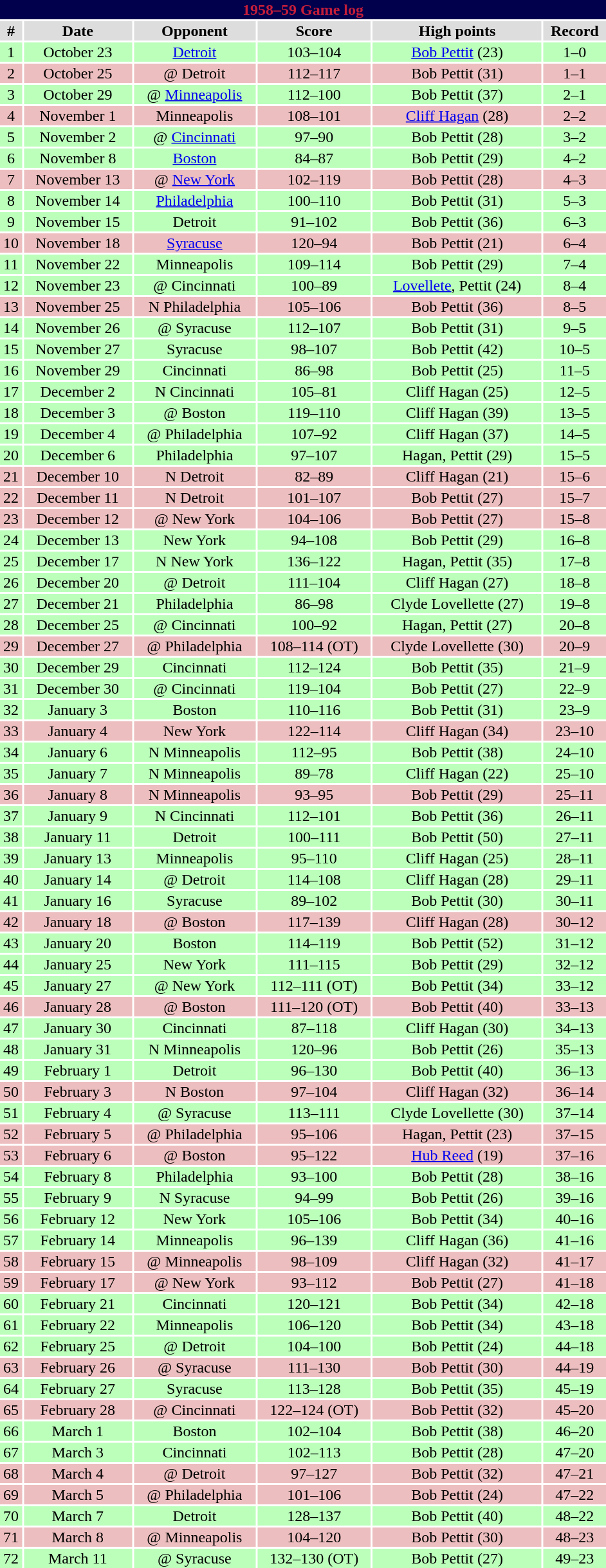<table class="toccolours collapsible" width=50% style="clear:both; margin:1.5em auto; text-align:center">
<tr>
<th colspan=11 style="background:#00004d; color:#C41E3A;">1958–59 Game log</th>
</tr>
<tr align="center" bgcolor="#dddddd">
<td><strong>#</strong></td>
<td><strong>Date</strong></td>
<td><strong>Opponent</strong></td>
<td><strong>Score</strong></td>
<td><strong>High points</strong></td>
<td><strong>Record</strong></td>
</tr>
<tr align="center" bgcolor="bbffbb">
<td>1</td>
<td>October 23</td>
<td><a href='#'>Detroit</a></td>
<td>103–104</td>
<td><a href='#'>Bob Pettit</a> (23)</td>
<td>1–0</td>
</tr>
<tr align="center" bgcolor="edbebf">
<td>2</td>
<td>October 25</td>
<td>@ Detroit</td>
<td>112–117</td>
<td>Bob Pettit (31)</td>
<td>1–1</td>
</tr>
<tr align="center" bgcolor="bbffbb">
<td>3</td>
<td>October 29</td>
<td>@ <a href='#'>Minneapolis</a></td>
<td>112–100</td>
<td>Bob Pettit (37)</td>
<td>2–1</td>
</tr>
<tr align="center" bgcolor="edbebf">
<td>4</td>
<td>November 1</td>
<td>Minneapolis</td>
<td>108–101</td>
<td><a href='#'>Cliff Hagan</a> (28)</td>
<td>2–2</td>
</tr>
<tr align="center" bgcolor="bbffbb">
<td>5</td>
<td>November 2</td>
<td>@ <a href='#'>Cincinnati</a></td>
<td>97–90</td>
<td>Bob Pettit (28)</td>
<td>3–2</td>
</tr>
<tr align="center" bgcolor="bbffbb">
<td>6</td>
<td>November 8</td>
<td><a href='#'>Boston</a></td>
<td>84–87</td>
<td>Bob Pettit (29)</td>
<td>4–2</td>
</tr>
<tr align="center" bgcolor="edbebf">
<td>7</td>
<td>November 13</td>
<td>@ <a href='#'>New York</a></td>
<td>102–119</td>
<td>Bob Pettit (28)</td>
<td>4–3</td>
</tr>
<tr align="center" bgcolor="bbffbb">
<td>8</td>
<td>November 14</td>
<td><a href='#'>Philadelphia</a></td>
<td>100–110</td>
<td>Bob Pettit (31)</td>
<td>5–3</td>
</tr>
<tr align="center" bgcolor="bbffbb">
<td>9</td>
<td>November 15</td>
<td>Detroit</td>
<td>91–102</td>
<td>Bob Pettit (36)</td>
<td>6–3</td>
</tr>
<tr align="center" bgcolor="edbebf">
<td>10</td>
<td>November 18</td>
<td><a href='#'>Syracuse</a></td>
<td>120–94</td>
<td>Bob Pettit (21)</td>
<td>6–4</td>
</tr>
<tr align="center" bgcolor="bbffbb">
<td>11</td>
<td>November 22</td>
<td>Minneapolis</td>
<td>109–114</td>
<td>Bob Pettit (29)</td>
<td>7–4</td>
</tr>
<tr align="center" bgcolor="bbffbb">
<td>12</td>
<td>November 23</td>
<td>@ Cincinnati</td>
<td>100–89</td>
<td><a href='#'>Lovellete</a>, Pettit (24)</td>
<td>8–4</td>
</tr>
<tr align="center" bgcolor="edbebf">
<td>13</td>
<td>November 25</td>
<td>N Philadelphia</td>
<td>105–106</td>
<td>Bob Pettit (36)</td>
<td>8–5</td>
</tr>
<tr align="center" bgcolor="bbffbb">
<td>14</td>
<td>November 26</td>
<td>@ Syracuse</td>
<td>112–107</td>
<td>Bob Pettit (31)</td>
<td>9–5</td>
</tr>
<tr align="center" bgcolor="bbffbb">
<td>15</td>
<td>November 27</td>
<td>Syracuse</td>
<td>98–107</td>
<td>Bob Pettit (42)</td>
<td>10–5</td>
</tr>
<tr align="center" bgcolor="bbffbb">
<td>16</td>
<td>November 29</td>
<td>Cincinnati</td>
<td>86–98</td>
<td>Bob Pettit (25)</td>
<td>11–5</td>
</tr>
<tr align="center" bgcolor="bbffbb">
<td>17</td>
<td>December 2</td>
<td>N Cincinnati</td>
<td>105–81</td>
<td>Cliff Hagan (25)</td>
<td>12–5</td>
</tr>
<tr align="center" bgcolor="bbffbb">
<td>18</td>
<td>December 3</td>
<td>@ Boston</td>
<td>119–110</td>
<td>Cliff Hagan (39)</td>
<td>13–5</td>
</tr>
<tr align="center" bgcolor="bbffbb">
<td>19</td>
<td>December 4</td>
<td>@ Philadelphia</td>
<td>107–92</td>
<td>Cliff Hagan (37)</td>
<td>14–5</td>
</tr>
<tr align="center" bgcolor="bbffbb">
<td>20</td>
<td>December 6</td>
<td>Philadelphia</td>
<td>97–107</td>
<td>Hagan, Pettit (29)</td>
<td>15–5</td>
</tr>
<tr align="center" bgcolor="edbebf">
<td>21</td>
<td>December 10</td>
<td>N Detroit</td>
<td>82–89</td>
<td>Cliff Hagan (21)</td>
<td>15–6</td>
</tr>
<tr align="center" bgcolor="edbebf">
<td>22</td>
<td>December 11</td>
<td>N Detroit</td>
<td>101–107</td>
<td>Bob Pettit (27)</td>
<td>15–7</td>
</tr>
<tr align="center" bgcolor="edbebf">
<td>23</td>
<td>December 12</td>
<td>@ New York</td>
<td>104–106</td>
<td>Bob Pettit (27)</td>
<td>15–8</td>
</tr>
<tr align="center" bgcolor="bbffbb">
<td>24</td>
<td>December 13</td>
<td>New York</td>
<td>94–108</td>
<td>Bob Pettit (29)</td>
<td>16–8</td>
</tr>
<tr align="center" bgcolor="bbffbb">
<td>25</td>
<td>December 17</td>
<td>N New York</td>
<td>136–122</td>
<td>Hagan, Pettit (35)</td>
<td>17–8</td>
</tr>
<tr align="center" bgcolor="bbffbb">
<td>26</td>
<td>December 20</td>
<td>@ Detroit</td>
<td>111–104</td>
<td>Cliff Hagan (27)</td>
<td>18–8</td>
</tr>
<tr align="center" bgcolor="bbffbb">
<td>27</td>
<td>December 21</td>
<td>Philadelphia</td>
<td>86–98</td>
<td>Clyde Lovellette (27)</td>
<td>19–8</td>
</tr>
<tr align="center" bgcolor="bbffbb">
<td>28</td>
<td>December 25</td>
<td>@ Cincinnati</td>
<td>100–92</td>
<td>Hagan, Pettit (27)</td>
<td>20–8</td>
</tr>
<tr align="center" bgcolor="edbebf">
<td>29</td>
<td>December 27</td>
<td>@ Philadelphia</td>
<td>108–114 (OT)</td>
<td>Clyde Lovellette (30)</td>
<td>20–9</td>
</tr>
<tr align="center" bgcolor="bbffbb">
<td>30</td>
<td>December 29</td>
<td>Cincinnati</td>
<td>112–124</td>
<td>Bob Pettit (35)</td>
<td>21–9</td>
</tr>
<tr align="center" bgcolor="bbffbb">
<td>31</td>
<td>December 30</td>
<td>@ Cincinnati</td>
<td>119–104</td>
<td>Bob Pettit (27)</td>
<td>22–9</td>
</tr>
<tr align="center" bgcolor="bbffbb">
<td>32</td>
<td>January 3</td>
<td>Boston</td>
<td>110–116</td>
<td>Bob Pettit (31)</td>
<td>23–9</td>
</tr>
<tr align="center" bgcolor="edbebf">
<td>33</td>
<td>January 4</td>
<td>New York</td>
<td>122–114</td>
<td>Cliff Hagan (34)</td>
<td>23–10</td>
</tr>
<tr align="center" bgcolor="bbffbb">
<td>34</td>
<td>January 6</td>
<td>N Minneapolis</td>
<td>112–95</td>
<td>Bob Pettit (38)</td>
<td>24–10</td>
</tr>
<tr align="center" bgcolor="bbffbb">
<td>35</td>
<td>January 7</td>
<td>N Minneapolis</td>
<td>89–78</td>
<td>Cliff Hagan (22)</td>
<td>25–10</td>
</tr>
<tr align="center" bgcolor="edbebf">
<td>36</td>
<td>January 8</td>
<td>N Minneapolis</td>
<td>93–95</td>
<td>Bob Pettit (29)</td>
<td>25–11</td>
</tr>
<tr align="center" bgcolor="bbffbb">
<td>37</td>
<td>January 9</td>
<td>N Cincinnati</td>
<td>112–101</td>
<td>Bob Pettit (36)</td>
<td>26–11</td>
</tr>
<tr align="center" bgcolor="bbffbb">
<td>38</td>
<td>January 11</td>
<td>Detroit</td>
<td>100–111</td>
<td>Bob Pettit (50)</td>
<td>27–11</td>
</tr>
<tr align="center" bgcolor="bbffbb">
<td>39</td>
<td>January 13</td>
<td>Minneapolis</td>
<td>95–110</td>
<td>Cliff Hagan (25)</td>
<td>28–11</td>
</tr>
<tr align="center" bgcolor="bbffbb">
<td>40</td>
<td>January 14</td>
<td>@ Detroit</td>
<td>114–108</td>
<td>Cliff Hagan (28)</td>
<td>29–11</td>
</tr>
<tr align="center" bgcolor="bbffbb">
<td>41</td>
<td>January 16</td>
<td>Syracuse</td>
<td>89–102</td>
<td>Bob Pettit (30)</td>
<td>30–11</td>
</tr>
<tr align="center" bgcolor="edbebf">
<td>42</td>
<td>January 18</td>
<td>@ Boston</td>
<td>117–139</td>
<td>Cliff Hagan (28)</td>
<td>30–12</td>
</tr>
<tr align="center" bgcolor="bbffbb">
<td>43</td>
<td>January 20</td>
<td>Boston</td>
<td>114–119</td>
<td>Bob Pettit (52)</td>
<td>31–12</td>
</tr>
<tr align="center" bgcolor="bbffbb">
<td>44</td>
<td>January 25</td>
<td>New York</td>
<td>111–115</td>
<td>Bob Pettit (29)</td>
<td>32–12</td>
</tr>
<tr align="center" bgcolor="bbffbb">
<td>45</td>
<td>January 27</td>
<td>@ New York</td>
<td>112–111 (OT)</td>
<td>Bob Pettit (34)</td>
<td>33–12</td>
</tr>
<tr align="center" bgcolor="edbebf">
<td>46</td>
<td>January 28</td>
<td>@ Boston</td>
<td>111–120 (OT)</td>
<td>Bob Pettit (40)</td>
<td>33–13</td>
</tr>
<tr align="center" bgcolor="bbffbb">
<td>47</td>
<td>January 30</td>
<td>Cincinnati</td>
<td>87–118</td>
<td>Cliff Hagan (30)</td>
<td>34–13</td>
</tr>
<tr align="center" bgcolor="bbffbb">
<td>48</td>
<td>January 31</td>
<td>N Minneapolis</td>
<td>120–96</td>
<td>Bob Pettit (26)</td>
<td>35–13</td>
</tr>
<tr align="center" bgcolor="bbffbb">
<td>49</td>
<td>February 1</td>
<td>Detroit</td>
<td>96–130</td>
<td>Bob Pettit (40)</td>
<td>36–13</td>
</tr>
<tr align="center" bgcolor="edbebf">
<td>50</td>
<td>February 3</td>
<td>N Boston</td>
<td>97–104</td>
<td>Cliff Hagan (32)</td>
<td>36–14</td>
</tr>
<tr align="center" bgcolor="bbffbb">
<td>51</td>
<td>February 4</td>
<td>@ Syracuse</td>
<td>113–111</td>
<td>Clyde Lovellette (30)</td>
<td>37–14</td>
</tr>
<tr align="center" bgcolor="edbebf">
<td>52</td>
<td>February 5</td>
<td>@ Philadelphia</td>
<td>95–106</td>
<td>Hagan, Pettit (23)</td>
<td>37–15</td>
</tr>
<tr align="center" bgcolor="edbebf">
<td>53</td>
<td>February 6</td>
<td>@ Boston</td>
<td>95–122</td>
<td><a href='#'>Hub Reed</a> (19)</td>
<td>37–16</td>
</tr>
<tr align="center" bgcolor="bbffbb">
<td>54</td>
<td>February 8</td>
<td>Philadelphia</td>
<td>93–100</td>
<td>Bob Pettit (28)</td>
<td>38–16</td>
</tr>
<tr align="center" bgcolor="bbffbb">
<td>55</td>
<td>February 9</td>
<td>N Syracuse</td>
<td>94–99</td>
<td>Bob Pettit (26)</td>
<td>39–16</td>
</tr>
<tr align="center" bgcolor="bbffbb">
<td>56</td>
<td>February 12</td>
<td>New York</td>
<td>105–106</td>
<td>Bob Pettit (34)</td>
<td>40–16</td>
</tr>
<tr align="center" bgcolor="bbffbb">
<td>57</td>
<td>February 14</td>
<td>Minneapolis</td>
<td>96–139</td>
<td>Cliff Hagan (36)</td>
<td>41–16</td>
</tr>
<tr align="center" bgcolor="edbebf">
<td>58</td>
<td>February 15</td>
<td>@ Minneapolis</td>
<td>98–109</td>
<td>Cliff Hagan (32)</td>
<td>41–17</td>
</tr>
<tr align="center" bgcolor="edbebf">
<td>59</td>
<td>February 17</td>
<td>@ New York</td>
<td>93–112</td>
<td>Bob Pettit (27)</td>
<td>41–18</td>
</tr>
<tr align="center" bgcolor="bbffbb">
<td>60</td>
<td>February 21</td>
<td>Cincinnati</td>
<td>120–121</td>
<td>Bob Pettit (34)</td>
<td>42–18</td>
</tr>
<tr align="center" bgcolor="bbffbb">
<td>61</td>
<td>February 22</td>
<td>Minneapolis</td>
<td>106–120</td>
<td>Bob Pettit (34)</td>
<td>43–18</td>
</tr>
<tr align="center" bgcolor="bbffbb">
<td>62</td>
<td>February 25</td>
<td>@ Detroit</td>
<td>104–100</td>
<td>Bob Pettit (24)</td>
<td>44–18</td>
</tr>
<tr align="center" bgcolor="edbebf">
<td>63</td>
<td>February 26</td>
<td>@ Syracuse</td>
<td>111–130</td>
<td>Bob Pettit (30)</td>
<td>44–19</td>
</tr>
<tr align="center" bgcolor="bbffbb">
<td>64</td>
<td>February 27</td>
<td>Syracuse</td>
<td>113–128</td>
<td>Bob Pettit (35)</td>
<td>45–19</td>
</tr>
<tr align="center" bgcolor="edbebf">
<td>65</td>
<td>February 28</td>
<td>@ Cincinnati</td>
<td>122–124 (OT)</td>
<td>Bob Pettit (32)</td>
<td>45–20</td>
</tr>
<tr align="center" bgcolor="bbffbb">
<td>66</td>
<td>March 1</td>
<td>Boston</td>
<td>102–104</td>
<td>Bob Pettit (38)</td>
<td>46–20</td>
</tr>
<tr align="center" bgcolor="bbffbb">
<td>67</td>
<td>March 3</td>
<td>Cincinnati</td>
<td>102–113</td>
<td>Bob Pettit (28)</td>
<td>47–20</td>
</tr>
<tr align="center" bgcolor="edbebf">
<td>68</td>
<td>March 4</td>
<td>@ Detroit</td>
<td>97–127</td>
<td>Bob Pettit (32)</td>
<td>47–21</td>
</tr>
<tr align="center" bgcolor="edbebf">
<td>69</td>
<td>March 5</td>
<td>@ Philadelphia</td>
<td>101–106</td>
<td>Bob Pettit (24)</td>
<td>47–22</td>
</tr>
<tr align="center" bgcolor="bbffbb">
<td>70</td>
<td>March 7</td>
<td>Detroit</td>
<td>128–137</td>
<td>Bob Pettit (40)</td>
<td>48–22</td>
</tr>
<tr align="center" bgcolor="edbebf">
<td>71</td>
<td>March 8</td>
<td>@ Minneapolis</td>
<td>104–120</td>
<td>Bob Pettit (30)</td>
<td>48–23</td>
</tr>
<tr align="center" bgcolor="bbffbb">
<td>72</td>
<td>March 11</td>
<td>@ Syracuse</td>
<td>132–130 (OT)</td>
<td>Bob Pettit (27)</td>
<td>49–23</td>
</tr>
</table>
